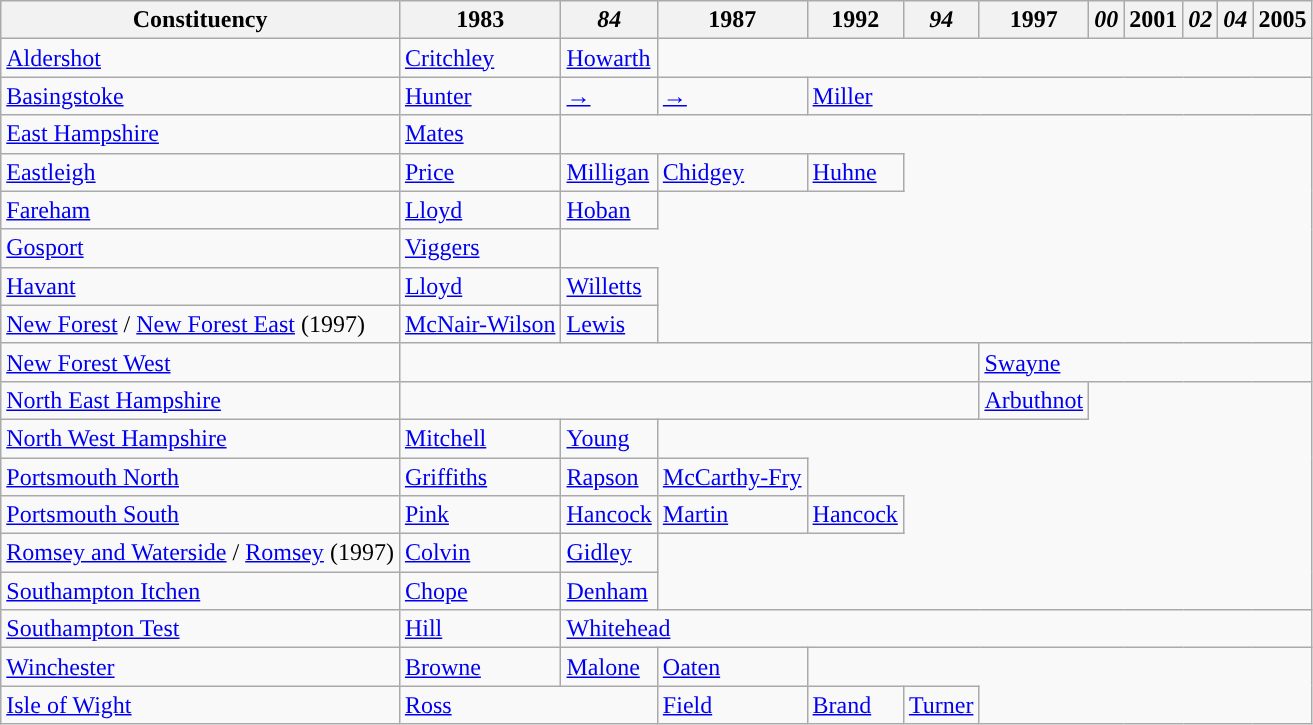<table class="wikitable">
<tr>
<th>Constituency</th>
<th>1983</th>
<th><em>84</em></th>
<th>1987</th>
<th>1992</th>
<th><em>94</em></th>
<th>1997</th>
<th><em>00</em></th>
<th>2001</th>
<th><em>02</em></th>
<th><em>04</em></th>
<th>2005</th>
</tr>
<tr>
<td><a href='#'>Aldershot</a></td>
<td><a href='#'>Critchley</a></td>
<td><a href='#'>Howarth</a></td>
</tr>
<tr>
<td><a href='#'>Basingstoke</a></td>
<td><a href='#'>Hunter</a></td>
<td><a href='#'>→</a></td>
<td><a href='#'>→</a></td>
<td colspan="8"><a href='#'>Miller</a></td>
</tr>
<tr>
<td><a href='#'>East Hampshire</a></td>
<td><a href='#'>Mates</a></td>
</tr>
<tr>
<td><a href='#'>Eastleigh</a></td>
<td><a href='#'>Price</a></td>
<td><a href='#'>Milligan</a></td>
<td><a href='#'>Chidgey</a></td>
<td><a href='#'>Huhne</a></td>
</tr>
<tr>
<td><a href='#'>Fareham</a></td>
<td><a href='#'>Lloyd</a></td>
<td><a href='#'>Hoban</a></td>
</tr>
<tr>
<td><a href='#'>Gosport</a></td>
<td><a href='#'>Viggers</a></td>
</tr>
<tr>
<td><a href='#'>Havant</a></td>
<td><a href='#'>Lloyd</a></td>
<td><a href='#'>Willetts</a></td>
</tr>
<tr>
<td><a href='#'>New Forest</a> / <a href='#'>New Forest East</a> (1997)</td>
<td><a href='#'>McNair-Wilson</a></td>
<td><a href='#'>Lewis</a></td>
</tr>
<tr>
<td><a href='#'>New Forest West</a></td>
<td colspan="5"></td>
<td colspan="13"><a href='#'>Swayne</a></td>
</tr>
<tr>
<td><a href='#'>North East Hampshire</a></td>
<td colspan="5"></td>
<td><a href='#'>Arbuthnot</a></td>
</tr>
<tr>
<td><a href='#'>North West Hampshire</a></td>
<td><a href='#'>Mitchell</a></td>
<td><a href='#'>Young</a></td>
</tr>
<tr>
<td><a href='#'>Portsmouth North</a></td>
<td><a href='#'>Griffiths</a></td>
<td><a href='#'>Rapson</a></td>
<td><a href='#'>McCarthy-Fry</a></td>
</tr>
<tr>
<td><a href='#'>Portsmouth South</a></td>
<td><a href='#'>Pink</a></td>
<td><a href='#'>Hancock</a></td>
<td><a href='#'>Martin</a></td>
<td><a href='#'>Hancock</a></td>
</tr>
<tr>
<td><a href='#'>Romsey and Waterside</a> / <a href='#'>Romsey</a> (1997)</td>
<td><a href='#'>Colvin</a></td>
<td><a href='#'>Gidley</a></td>
</tr>
<tr>
<td><a href='#'>Southampton Itchen</a></td>
<td><a href='#'>Chope</a></td>
<td><a href='#'>Denham</a></td>
</tr>
<tr>
<td><a href='#'>Southampton Test</a></td>
<td><a href='#'>Hill</a></td>
<td colspan="13"><a href='#'>Whitehead</a></td>
</tr>
<tr>
<td><a href='#'>Winchester</a></td>
<td><a href='#'>Browne</a></td>
<td><a href='#'>Malone</a></td>
<td><a href='#'>Oaten</a></td>
</tr>
<tr>
<td><a href='#'>Isle of Wight</a></td>
<td colspan="2"><a href='#'>Ross</a></td>
<td><a href='#'>Field</a></td>
<td><a href='#'>Brand</a></td>
<td><a href='#'>Turner</a></td>
</tr>
</table>
